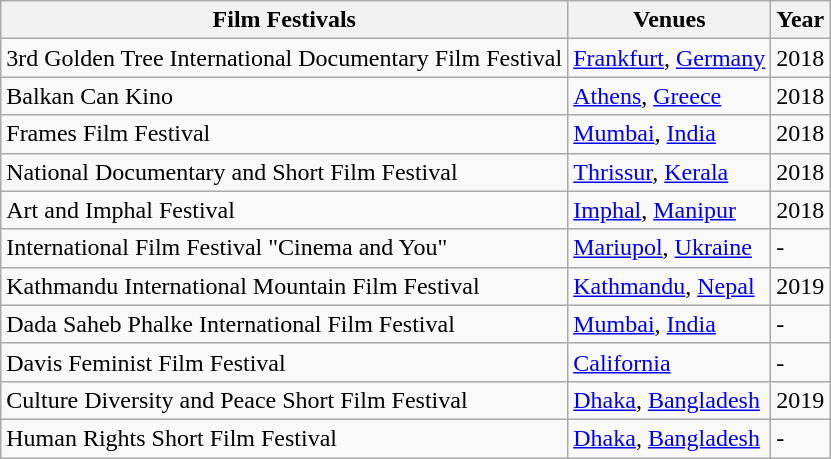<table class="wikitable">
<tr>
<th>Film Festivals</th>
<th>Venues</th>
<th>Year</th>
</tr>
<tr>
<td>3rd Golden Tree International Documentary Film Festival</td>
<td><a href='#'>Frankfurt</a>, <a href='#'>Germany</a></td>
<td>2018</td>
</tr>
<tr>
<td>Balkan Can Kino</td>
<td><a href='#'>Athens</a>, <a href='#'>Greece</a></td>
<td>2018</td>
</tr>
<tr>
<td>Frames Film Festival</td>
<td><a href='#'>Mumbai</a>, <a href='#'>India</a></td>
<td>2018</td>
</tr>
<tr>
<td>National Documentary and Short Film Festival</td>
<td><a href='#'>Thrissur</a>, <a href='#'>Kerala</a></td>
<td>2018</td>
</tr>
<tr>
<td>Art and Imphal Festival</td>
<td><a href='#'>Imphal</a>, <a href='#'>Manipur</a></td>
<td>2018</td>
</tr>
<tr>
<td>International Film Festival "Cinema and You"</td>
<td><a href='#'>Mariupol</a>, <a href='#'>Ukraine</a></td>
<td>-</td>
</tr>
<tr>
<td>Kathmandu International Mountain Film Festival</td>
<td><a href='#'>Kathmandu</a>, <a href='#'>Nepal</a></td>
<td>2019</td>
</tr>
<tr>
<td>Dada Saheb Phalke International Film Festival</td>
<td><a href='#'>Mumbai</a>, <a href='#'>India</a></td>
<td>-</td>
</tr>
<tr>
<td>Davis Feminist Film Festival</td>
<td><a href='#'>California</a></td>
<td>-</td>
</tr>
<tr>
<td>Culture Diversity and Peace Short Film Festival</td>
<td><a href='#'>Dhaka</a>, <a href='#'>Bangladesh</a></td>
<td>2019</td>
</tr>
<tr>
<td>Human Rights Short Film Festival</td>
<td><a href='#'>Dhaka</a>, <a href='#'>Bangladesh</a></td>
<td>-</td>
</tr>
</table>
